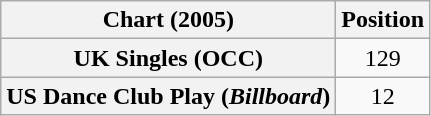<table class="wikitable plainrowheaders" style="text-align:center">
<tr>
<th scope="col">Chart (2005)</th>
<th scope="col">Position</th>
</tr>
<tr>
<th scope="row">UK Singles (OCC)</th>
<td>129</td>
</tr>
<tr>
<th scope="row">US Dance Club Play (<em>Billboard</em>)</th>
<td>12</td>
</tr>
</table>
